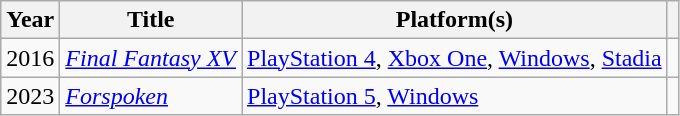<table class="wikitable sortable">
<tr>
<th>Year</th>
<th>Title</th>
<th>Platform(s)</th>
<th></th>
</tr>
<tr>
<td>2016</td>
<td><em><a href='#'>Final Fantasy XV</a></em></td>
<td><a href='#'>PlayStation 4</a>, <a href='#'>Xbox One</a>, <a href='#'>Windows</a>, <a href='#'>Stadia</a></td>
<td></td>
</tr>
<tr>
<td>2023</td>
<td><em><a href='#'>Forspoken</a></em></td>
<td><a href='#'>PlayStation 5</a>, <a href='#'>Windows</a></td>
<td></td>
</tr>
</table>
